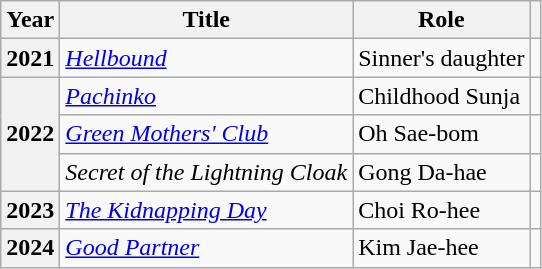<table class="wikitable plainrowheaders sortable">
<tr>
<th scope="col">Year</th>
<th scope="col">Title</th>
<th scope="col">Role</th>
<th scope="col" class="unsortable"></th>
</tr>
<tr>
<th scope="row">2021</th>
<td><em><a href='#'>Hellbound</a></em></td>
<td>Sinner's daughter</td>
<td style="text-align:center"></td>
</tr>
<tr>
<th scope="row" rowspan="3">2022</th>
<td><em><a href='#'>Pachinko</a></em></td>
<td>Childhood Sunja</td>
<td style="text-align:center"></td>
</tr>
<tr>
<td><em><a href='#'>Green Mothers' Club</a></em></td>
<td>Oh Sae-bom</td>
<td style="text-align:center"></td>
</tr>
<tr>
<td><em>Secret of the Lightning Cloak</em></td>
<td>Gong Da-hae</td>
<td style="text-align:center"></td>
</tr>
<tr>
<th scope="row">2023</th>
<td><em><a href='#'>The Kidnapping Day</a></em></td>
<td>Choi Ro-hee</td>
<td style="text-align:center"></td>
</tr>
<tr>
<th scope="row">2024</th>
<td><em><a href='#'>Good Partner</a></em></td>
<td>Kim Jae-hee</td>
<td style="text-align:center"></td>
</tr>
</table>
